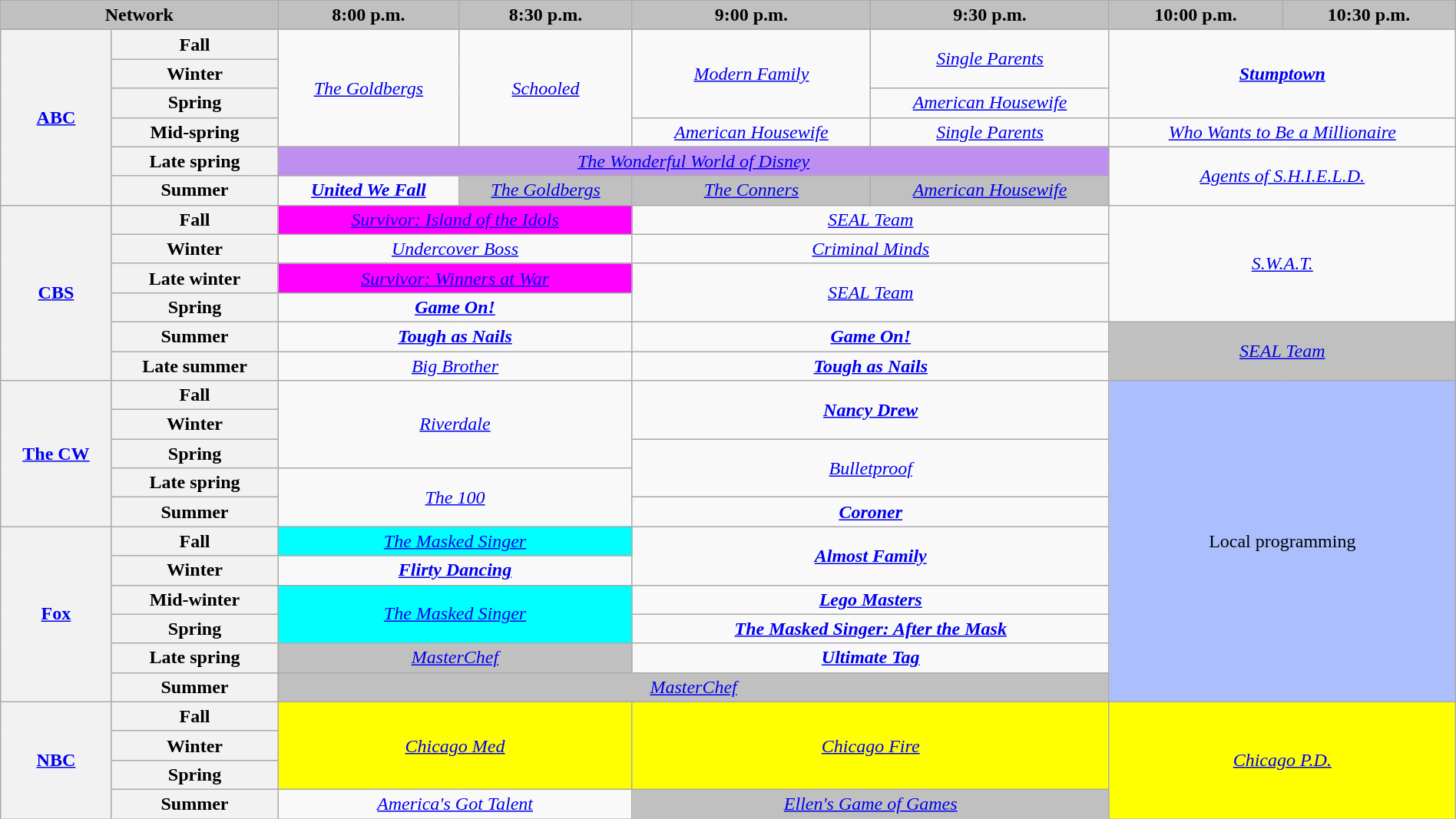<table class="wikitable" style="width:100%;margin-right:0;text-align:center">
<tr>
<th colspan="2" style="background-color:#C0C0C0;text-align:center">Network</th>
<th style="background-color:#C0C0C0;text-align:center">8:00 p.m.</th>
<th style="background-color:#C0C0C0;text-align:center">8:30 p.m.</th>
<th style="background-color:#C0C0C0;text-align:center">9:00 p.m.</th>
<th style="background-color:#C0C0C0;text-align:center">9:30 p.m.</th>
<th style="background-color:#C0C0C0;text-align:center">10:00 p.m.</th>
<th style="background-color:#C0C0C0;text-align:center">10:30 p.m.</th>
</tr>
<tr>
<th rowspan="6"><a href='#'>ABC</a></th>
<th>Fall</th>
<td rowspan="4"><em><a href='#'>The Goldbergs</a></em></td>
<td rowspan="4"><em><a href='#'>Schooled</a></em></td>
<td rowspan="3"><em><a href='#'>Modern Family</a></em></td>
<td rowspan="2"><em><a href='#'>Single Parents</a></em></td>
<td rowspan="3" colspan="2"><strong><em><a href='#'>Stumptown</a></em></strong></td>
</tr>
<tr>
<th>Winter</th>
</tr>
<tr>
<th>Spring</th>
<td><em><a href='#'>American Housewife</a></em></td>
</tr>
<tr>
<th>Mid-spring</th>
<td><em><a href='#'>American Housewife</a></em></td>
<td><em><a href='#'>Single Parents</a></em></td>
<td colspan="2"><em><a href='#'>Who Wants to Be a Millionaire</a></em></td>
</tr>
<tr>
<th>Late spring</th>
<td style="background:#bf8fef;" colspan="4"><em><a href='#'>The Wonderful World of Disney</a></em></td>
<td rowspan="2" colspan="2"><em><a href='#'>Agents of S.H.I.E.L.D.</a></em></td>
</tr>
<tr>
<th>Summer</th>
<td><strong><em><a href='#'>United We Fall</a></em></strong></td>
<td style="background:#C0C0C0;"><em><a href='#'>The Goldbergs</a></em> </td>
<td style="background:#C0C0C0;"><em><a href='#'>The Conners</a></em> </td>
<td style="background:#C0C0C0;"><em><a href='#'>American Housewife</a></em> </td>
</tr>
<tr>
<th rowspan="6"><a href='#'>CBS</a></th>
<th>Fall</th>
<td colspan="2" style="background:#FF00FF;"><em><a href='#'>Survivor: Island of the Idols</a></em> </td>
<td colspan="2"><em><a href='#'>SEAL Team</a></em></td>
<td rowspan="4" colspan="2"><em><a href='#'>S.W.A.T.</a></em></td>
</tr>
<tr>
<th>Winter</th>
<td colspan="2"><em><a href='#'>Undercover Boss</a></em></td>
<td colspan="2"><em><a href='#'>Criminal Minds</a></em></td>
</tr>
<tr>
<th>Late winter</th>
<td colspan="2" style="background:#FF00FF;"><em><a href='#'>Survivor: Winners at War</a></em> </td>
<td rowspan="2" colspan="2"><em><a href='#'>SEAL Team</a></em></td>
</tr>
<tr>
<th>Spring</th>
<td colspan="2"><strong><em><a href='#'>Game On!</a></em></strong></td>
</tr>
<tr>
<th>Summer</th>
<td colspan="2"><strong><em><a href='#'>Tough as Nails</a></em></strong></td>
<td colspan="2"><strong><em><a href='#'>Game On!</a></em></strong></td>
<td rowspan="2" colspan="3" style="background:#C0C0C0;"><em><a href='#'>SEAL Team</a></em> </td>
</tr>
<tr>
<th>Late summer</th>
<td colspan="2"><em><a href='#'>Big Brother</a></em></td>
<td colspan="2"><strong><em><a href='#'>Tough as Nails</a></em></strong></td>
</tr>
<tr>
<th rowspan="5"><a href='#'>The CW</a></th>
<th>Fall</th>
<td rowspan="3" colspan="2"><em><a href='#'>Riverdale</a></em></td>
<td rowspan="2" colspan="2"><strong><em><a href='#'>Nancy Drew</a></em></strong></td>
<td rowspan="11" colspan="2" style="background:#abbfff">Local programming</td>
</tr>
<tr>
<th>Winter</th>
</tr>
<tr>
<th>Spring</th>
<td rowspan="2" colspan="2"><em><a href='#'>Bulletproof</a></em></td>
</tr>
<tr>
<th>Late spring</th>
<td rowspan="2" colspan="2"><em><a href='#'>The 100</a></em></td>
</tr>
<tr>
<th>Summer</th>
<td colspan="2"><strong><em><a href='#'>Coroner</a></em></strong></td>
</tr>
<tr>
<th rowspan="6"><a href='#'>Fox</a></th>
<th>Fall</th>
<td colspan="2" style="background:#00FFFF;"><em><a href='#'>The Masked Singer</a></em> </td>
<td rowspan="2" colspan="2"><strong><em><a href='#'>Almost Family</a></em></strong></td>
</tr>
<tr>
<th>Winter</th>
<td colspan="2"><strong><em><a href='#'>Flirty Dancing</a></em></strong></td>
</tr>
<tr>
<th>Mid-winter</th>
<td rowspan="2" colspan="2" style="background:#00FFFF;"><em><a href='#'>The Masked Singer</a></em> </td>
<td colspan="2"><strong><em><a href='#'>Lego Masters</a></em></strong></td>
</tr>
<tr>
<th>Spring</th>
<td colspan="2"><strong><em><a href='#'>The Masked Singer: After the Mask</a></em></strong></td>
</tr>
<tr>
<th>Late spring</th>
<td colspan="2" style="background:#C0C0C0;"><em><a href='#'>MasterChef</a></em> </td>
<td colspan="2"><strong><em><a href='#'>Ultimate Tag</a></em></strong></td>
</tr>
<tr>
<th>Summer</th>
<td colspan="4" style="background:#C0C0C0;"><em><a href='#'>MasterChef</a></em> </td>
</tr>
<tr>
<th rowspan="4"><a href='#'>NBC</a></th>
<th>Fall</th>
<td rowspan="3" colspan="2" style="background:#FFFF00;"><em><a href='#'>Chicago Med</a></em> </td>
<td rowspan="3" colspan="2" style="background:#FFFF00;"><em><a href='#'>Chicago Fire</a></em> </td>
<td rowspan="4" colspan="2" style="background:#FFFF00;"><em><a href='#'>Chicago P.D.</a></em> </td>
</tr>
<tr>
<th>Winter</th>
</tr>
<tr>
<th>Spring</th>
</tr>
<tr>
<th>Summer</th>
<td colspan="2"><em><a href='#'>America's Got Talent</a></em></td>
<td colspan="2" style="background:#C0C0C0;"><em><a href='#'>Ellen's Game of Games</a></em> </td>
</tr>
</table>
